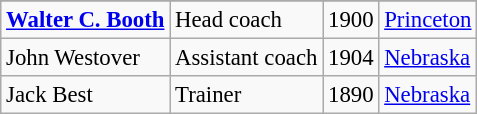<table class="wikitable" style="font-size: 95%">
<tr>
</tr>
<tr>
<td><strong><a href='#'>Walter C. Booth</a></strong></td>
<td>Head coach</td>
<td>1900</td>
<td><a href='#'>Princeton</a></td>
</tr>
<tr>
<td>John Westover</td>
<td>Assistant coach</td>
<td>1904</td>
<td><a href='#'>Nebraska</a></td>
</tr>
<tr>
<td>Jack Best</td>
<td>Trainer</td>
<td>1890</td>
<td><a href='#'>Nebraska</a></td>
</tr>
</table>
